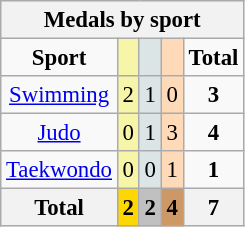<table class="wikitable" style="font-size:95%">
<tr style="background:#efefef;">
<th colspan=5><strong>Medals by sport</strong></th>
</tr>
<tr align=center>
<td><strong>Sport</strong></td>
<td bgcolor=#f7f6a8></td>
<td bgcolor=#dce5e5></td>
<td bgcolor=#ffdab9></td>
<td><strong>Total</strong></td>
</tr>
<tr align=center>
<td><a href='#'>Swimming</a></td>
<td style="background:#F7F6A8;">2</td>
<td style="background:#DCE5E5;">1</td>
<td style="background:#FFDAB9;">0</td>
<td><strong>3</strong></td>
</tr>
<tr align=center>
<td><a href='#'>Judo</a></td>
<td style="background:#F7F6A8;">0</td>
<td style="background:#DCE5E5;">1</td>
<td style="background:#FFDAB9;">3</td>
<td><strong>4</strong></td>
</tr>
<tr align=center>
<td><a href='#'>Taekwondo</a></td>
<td style="background:#F7F6A8;">0</td>
<td style="background:#DCE5E5;">0</td>
<td style="background:#FFDAB9;">1</td>
<td><strong>1</strong></td>
</tr>
<tr align=center>
<th><strong>Total</strong></th>
<th style="background:gold;"><strong>2</strong></th>
<th style="background:silver;"><strong>2</strong></th>
<th style="background:#c96;"><strong>4</strong></th>
<th><strong>7</strong></th>
</tr>
</table>
